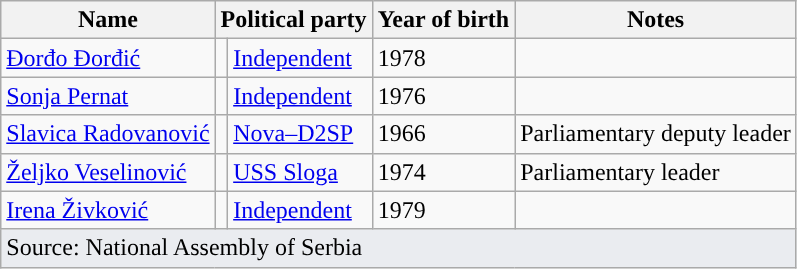<table class="wikitable sortable" style="text-align:left">
<tr>
<th>Name</th>
<th colspan="2">Political party</th>
<th>Year of birth</th>
<th>Notes</th>
</tr>
<tr>
<td><a href='#'>Đorđo Đorđić</a></td>
<td width="1" style="color:inherit;background: "></td>
<td><a href='#'>Independent</a></td>
<td>1978</td>
<td></td>
</tr>
<tr>
<td><a href='#'>Sonja Pernat</a></td>
<td width="1" style="color:inherit;background: "></td>
<td><a href='#'>Independent</a></td>
<td>1976</td>
<td></td>
</tr>
<tr>
<td><a href='#'>Slavica Radovanović</a></td>
<td width="1" style="color:inherit;background: "></td>
<td><a href='#'>Nova–D2SP</a></td>
<td>1966</td>
<td>Parliamentary deputy leader</td>
</tr>
<tr>
<td><a href='#'>Željko Veselinović</a></td>
<td width="1" style="color:inherit;background: "></td>
<td><a href='#'>USS Sloga</a></td>
<td>1974</td>
<td>Parliamentary leader</td>
</tr>
<tr>
<td><a href='#'>Irena Živković</a></td>
<td width="1" style="color:inherit;background: "></td>
<td><a href='#'>Independent</a></td>
<td>1979</td>
<td></td>
</tr>
<tr>
<td style="background-color:#EAECF0" colspan="5">Source: National Assembly of Serbia</td>
</tr>
</table>
